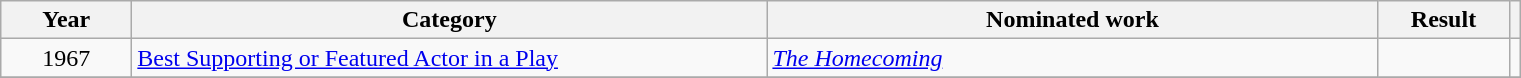<table class=wikitable>
<tr>
<th scope="col" style="width:5em;">Year</th>
<th scope="col" style="width:26em;">Category</th>
<th scope="col" style="width:25em;">Nominated work</th>
<th scope="col" style="width:5em;">Result</th>
<th></th>
</tr>
<tr>
<td style="text-align:center;">1967</td>
<td><a href='#'>Best Supporting or Featured Actor in a Play</a></td>
<td><em><a href='#'>The Homecoming</a></em></td>
<td></td>
<td></td>
</tr>
<tr>
</tr>
</table>
